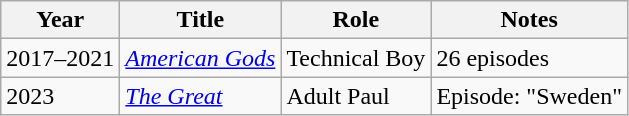<table class="wikitable sortable">
<tr>
<th>Year</th>
<th>Title</th>
<th>Role</th>
<th class="unsortable">Notes</th>
</tr>
<tr>
<td>2017–2021</td>
<td><em><a href='#'>American Gods</a></em></td>
<td>Technical Boy</td>
<td>26 episodes</td>
</tr>
<tr>
<td>2023</td>
<td><em><a href='#'>The Great</a></em></td>
<td>Adult Paul</td>
<td>Episode: "Sweden"</td>
</tr>
</table>
